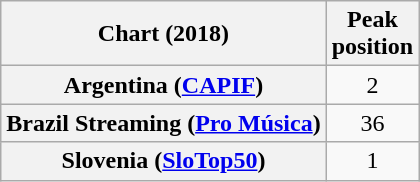<table class="wikitable sortable plainrowheaders" style="text-align:center">
<tr>
<th scope="col">Chart (2018)</th>
<th scope="col">Peak<br> position</th>
</tr>
<tr>
<th scope="row">Argentina (<a href='#'>CAPIF</a>)</th>
<td>2</td>
</tr>
<tr>
<th scope="row">Brazil Streaming (<a href='#'>Pro Música</a>)</th>
<td>36</td>
</tr>
<tr>
<th scope="row">Slovenia (<a href='#'>SloTop50</a>)</th>
<td>1</td>
</tr>
</table>
